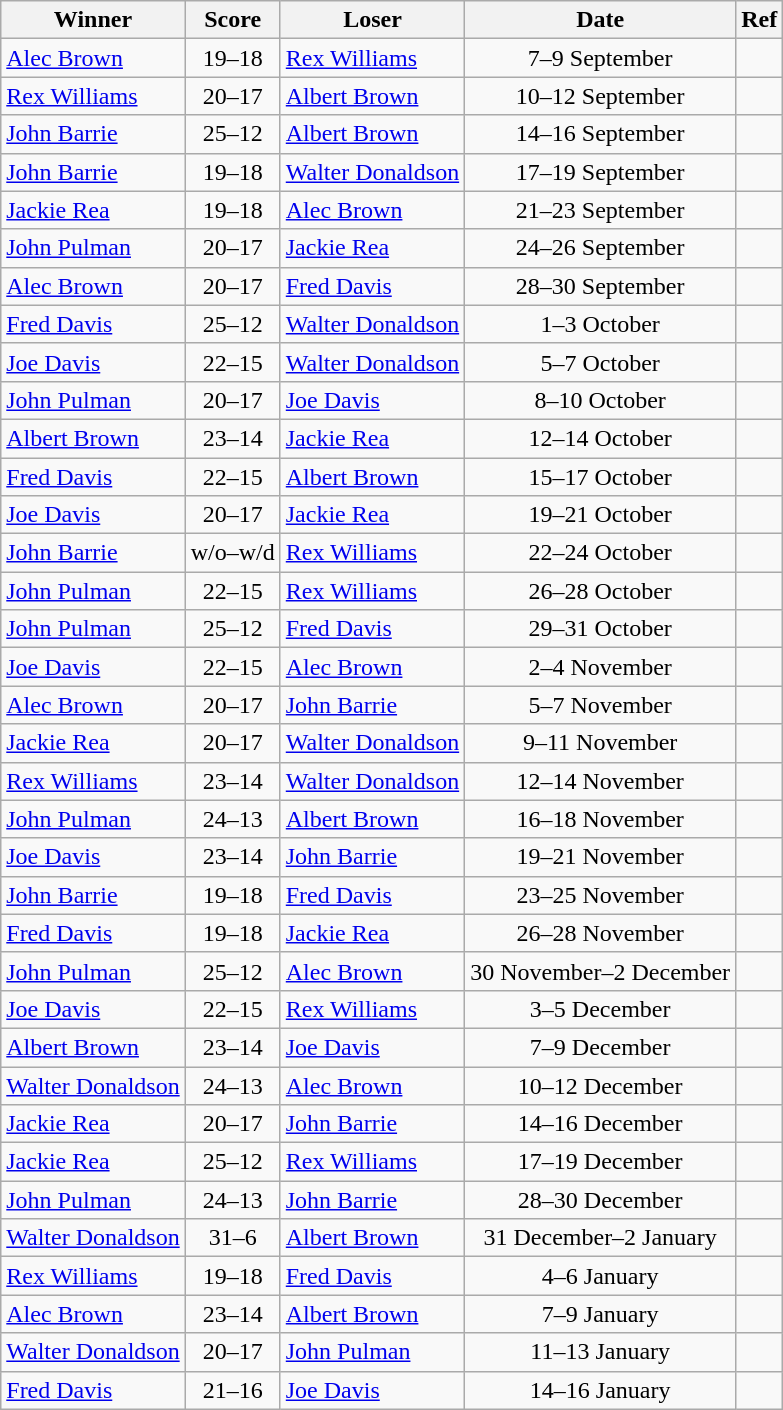<table class="wikitable" style="text-align:center">
<tr>
<th>Winner</th>
<th>Score</th>
<th>Loser</th>
<th>Date</th>
<th>Ref</th>
</tr>
<tr>
<td align=left><a href='#'>Alec Brown</a></td>
<td>19–18</td>
<td align=left><a href='#'>Rex Williams</a></td>
<td>7–9 September</td>
<td></td>
</tr>
<tr>
<td align=left><a href='#'>Rex Williams</a></td>
<td>20–17</td>
<td align=left><a href='#'>Albert Brown</a></td>
<td>10–12 September</td>
<td></td>
</tr>
<tr>
<td align=left><a href='#'>John Barrie</a></td>
<td>25–12</td>
<td align=left><a href='#'>Albert Brown</a></td>
<td>14–16 September</td>
<td></td>
</tr>
<tr>
<td align=left><a href='#'>John Barrie</a></td>
<td>19–18</td>
<td align=left><a href='#'>Walter Donaldson</a></td>
<td>17–19 September</td>
<td></td>
</tr>
<tr>
<td align=left><a href='#'>Jackie Rea</a></td>
<td>19–18</td>
<td align=left><a href='#'>Alec Brown</a></td>
<td>21–23 September</td>
<td></td>
</tr>
<tr>
<td align=left><a href='#'>John Pulman</a></td>
<td>20–17</td>
<td align=left><a href='#'>Jackie Rea</a></td>
<td>24–26 September</td>
<td></td>
</tr>
<tr>
<td align=left><a href='#'>Alec Brown</a></td>
<td>20–17</td>
<td align=left><a href='#'>Fred Davis</a></td>
<td>28–30 September</td>
<td></td>
</tr>
<tr>
<td align=left><a href='#'>Fred Davis</a></td>
<td>25–12</td>
<td align=left><a href='#'>Walter Donaldson</a></td>
<td>1–3 October</td>
<td></td>
</tr>
<tr>
<td align=left><a href='#'>Joe Davis</a></td>
<td>22–15</td>
<td align=left><a href='#'>Walter Donaldson</a></td>
<td>5–7 October</td>
<td></td>
</tr>
<tr>
<td align=left><a href='#'>John Pulman</a></td>
<td>20–17</td>
<td align=left><a href='#'>Joe Davis</a></td>
<td>8–10 October</td>
<td></td>
</tr>
<tr>
<td align=left><a href='#'>Albert Brown</a></td>
<td>23–14</td>
<td align=left><a href='#'>Jackie Rea</a></td>
<td>12–14 October</td>
<td></td>
</tr>
<tr>
<td align=left><a href='#'>Fred Davis</a></td>
<td>22–15</td>
<td align=left><a href='#'>Albert Brown</a></td>
<td>15–17 October</td>
<td></td>
</tr>
<tr>
<td align=left><a href='#'>Joe Davis</a></td>
<td>20–17</td>
<td align=left><a href='#'>Jackie Rea</a></td>
<td>19–21 October</td>
<td></td>
</tr>
<tr>
<td align=left><a href='#'>John Barrie</a></td>
<td>w/o–w/d</td>
<td align=left><a href='#'>Rex Williams</a></td>
<td>22–24 October</td>
<td></td>
</tr>
<tr>
<td align=left><a href='#'>John Pulman</a></td>
<td>22–15</td>
<td align=left><a href='#'>Rex Williams</a></td>
<td>26–28 October</td>
<td></td>
</tr>
<tr>
<td align=left><a href='#'>John Pulman</a></td>
<td>25–12</td>
<td align=left><a href='#'>Fred Davis</a></td>
<td>29–31 October</td>
<td></td>
</tr>
<tr>
<td align=left><a href='#'>Joe Davis</a></td>
<td>22–15</td>
<td align=left><a href='#'>Alec Brown</a></td>
<td>2–4 November</td>
<td></td>
</tr>
<tr>
<td align=left><a href='#'>Alec Brown</a></td>
<td>20–17</td>
<td align=left><a href='#'>John Barrie</a></td>
<td>5–7 November</td>
<td></td>
</tr>
<tr>
<td align=left><a href='#'>Jackie Rea</a></td>
<td>20–17</td>
<td align=left><a href='#'>Walter Donaldson</a></td>
<td>9–11 November</td>
<td></td>
</tr>
<tr>
<td align=left><a href='#'>Rex Williams</a></td>
<td>23–14</td>
<td align=left><a href='#'>Walter Donaldson</a></td>
<td>12–14 November</td>
<td></td>
</tr>
<tr>
<td align=left><a href='#'>John Pulman</a></td>
<td>24–13</td>
<td align=left><a href='#'>Albert Brown</a></td>
<td>16–18 November</td>
<td></td>
</tr>
<tr>
<td align=left><a href='#'>Joe Davis</a></td>
<td>23–14</td>
<td align=left><a href='#'>John Barrie</a></td>
<td>19–21 November</td>
<td></td>
</tr>
<tr>
<td align=left><a href='#'>John Barrie</a></td>
<td>19–18</td>
<td align=left><a href='#'>Fred Davis</a></td>
<td>23–25 November</td>
<td></td>
</tr>
<tr>
<td align=left><a href='#'>Fred Davis</a></td>
<td>19–18</td>
<td align=left><a href='#'>Jackie Rea</a></td>
<td>26–28 November</td>
<td></td>
</tr>
<tr>
<td align=left><a href='#'>John Pulman</a></td>
<td>25–12</td>
<td align=left><a href='#'>Alec Brown</a></td>
<td>30 November–2 December</td>
<td></td>
</tr>
<tr>
<td align=left><a href='#'>Joe Davis</a></td>
<td>22–15</td>
<td align=left><a href='#'>Rex Williams</a></td>
<td>3–5 December</td>
<td></td>
</tr>
<tr>
<td align=left><a href='#'>Albert Brown</a></td>
<td>23–14</td>
<td align=left><a href='#'>Joe Davis</a></td>
<td>7–9 December</td>
<td></td>
</tr>
<tr>
<td align=left><a href='#'>Walter Donaldson</a></td>
<td>24–13</td>
<td align=left><a href='#'>Alec Brown</a></td>
<td>10–12 December</td>
<td></td>
</tr>
<tr>
<td align=left><a href='#'>Jackie Rea</a></td>
<td>20–17</td>
<td align=left><a href='#'>John Barrie</a></td>
<td>14–16 December</td>
<td></td>
</tr>
<tr>
<td align=left><a href='#'>Jackie Rea</a></td>
<td>25–12</td>
<td align=left><a href='#'>Rex Williams</a></td>
<td>17–19 December</td>
<td></td>
</tr>
<tr>
<td align=left><a href='#'>John Pulman</a></td>
<td>24–13</td>
<td align=left><a href='#'>John Barrie</a></td>
<td>28–30 December</td>
<td></td>
</tr>
<tr>
<td align=left><a href='#'>Walter Donaldson</a></td>
<td>31–6</td>
<td align=left><a href='#'>Albert Brown</a></td>
<td>31 December–2 January</td>
<td></td>
</tr>
<tr>
<td align=left><a href='#'>Rex Williams</a></td>
<td>19–18</td>
<td align=left><a href='#'>Fred Davis</a></td>
<td>4–6 January</td>
<td></td>
</tr>
<tr>
<td align=left><a href='#'>Alec Brown</a></td>
<td>23–14</td>
<td align=left><a href='#'>Albert Brown</a></td>
<td>7–9 January</td>
<td></td>
</tr>
<tr>
<td align=left><a href='#'>Walter Donaldson</a></td>
<td>20–17</td>
<td align=left><a href='#'>John Pulman</a></td>
<td>11–13 January</td>
<td></td>
</tr>
<tr>
<td align=left><a href='#'>Fred Davis</a></td>
<td>21–16</td>
<td align=left><a href='#'>Joe Davis</a></td>
<td>14–16 January</td>
<td></td>
</tr>
</table>
